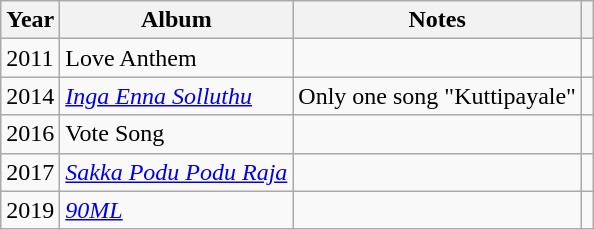<table class="wikitable sortable">
<tr>
<th scope="col">Year</th>
<th scope="col">Album</th>
<th class="unsortable" scope="col">Notes</th>
<th class="unsortable" scope="col"></th>
</tr>
<tr>
<td>2011</td>
<td>Love Anthem</td>
<td><em></em></td>
<td></td>
</tr>
<tr>
<td>2014</td>
<td><em><a href='#'>Inga Enna Solluthu</a></em></td>
<td>Only one song "Kuttipayale"</td>
<td></td>
</tr>
<tr>
<td>2016</td>
<td>Vote Song</td>
<td><em></em></td>
<td></td>
</tr>
<tr>
<td>2017</td>
<td><em><a href='#'>Sakka Podu Podu Raja</a></em></td>
<td></td>
<td></td>
</tr>
<tr>
<td>2019</td>
<td><em><a href='#'>90ML</a></em></td>
<td></td>
<td></td>
</tr>
</table>
